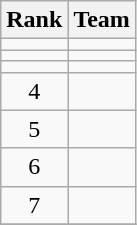<table class="wikitable" border="1">
<tr>
<th>Rank</th>
<th>Team</th>
</tr>
<tr>
<td align=center></td>
<td></td>
</tr>
<tr>
<td align=center></td>
<td></td>
</tr>
<tr>
<td align=center></td>
<td></td>
</tr>
<tr>
<td align=center>4</td>
<td></td>
</tr>
<tr>
<td align=center>5</td>
<td></td>
</tr>
<tr>
<td align=center>6</td>
<td></td>
</tr>
<tr>
<td align=center>7</td>
<td></td>
</tr>
<tr>
</tr>
</table>
